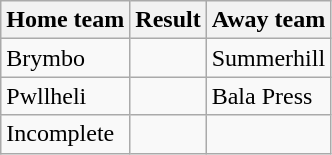<table class="wikitable">
<tr>
<th>Home team</th>
<th>Result</th>
<th>Away team</th>
</tr>
<tr>
<td>Brymbo</td>
<td></td>
<td>Summerhill</td>
</tr>
<tr>
<td>Pwllheli</td>
<td></td>
<td>Bala Press</td>
</tr>
<tr>
<td>Incomplete</td>
<td></td>
<td></td>
</tr>
</table>
